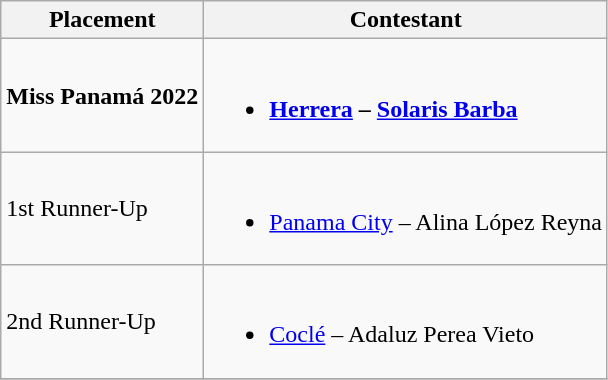<table class="wikitable" border="1">
<tr>
<th>Placement</th>
<th>Contestant</th>
</tr>
<tr>
<td><strong>Miss Panamá 2022</strong></td>
<td><br><ul><li><strong><a href='#'>Herrera</a> – <a href='#'>Solaris Barba</a></strong></li></ul></td>
</tr>
<tr>
<td>1st Runner-Up</td>
<td><br><ul><li><a href='#'>Panama City</a> – Alina López Reyna</li></ul></td>
</tr>
<tr>
<td>2nd Runner-Up</td>
<td><br><ul><li><a href='#'>Coclé</a> – Adaluz Perea Vieto</li></ul></td>
</tr>
<tr>
</tr>
</table>
